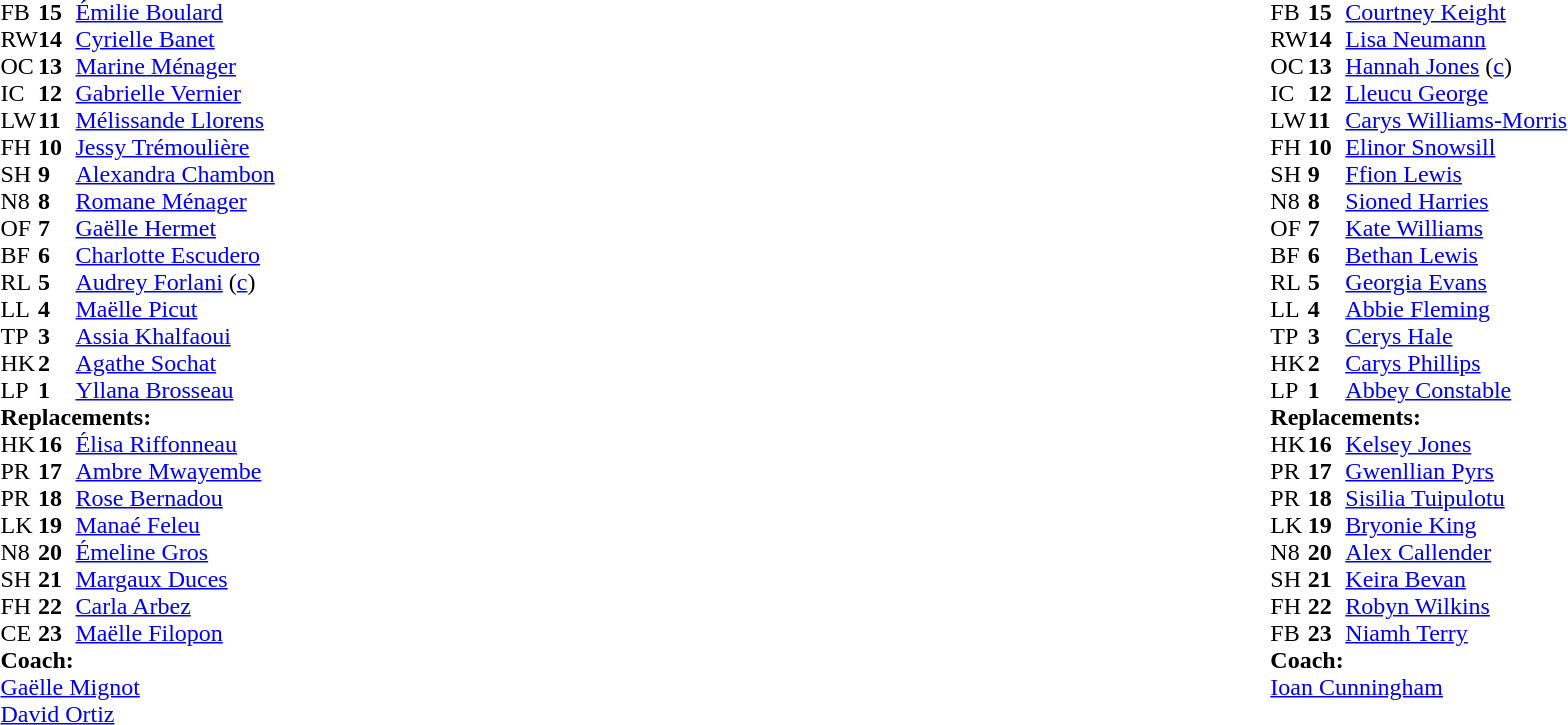<table style="width:100%">
<tr>
<td style="vertical-align:top; width:50%"><br><table cellspacing="0" cellpadding="0">
<tr>
<th width="25"></th>
<th width="25"></th>
</tr>
<tr>
<td>FB</td>
<td><strong>15</strong></td>
<td><a href='#'>Émilie Boulard</a></td>
<td></td>
<td></td>
</tr>
<tr>
<td>RW</td>
<td><strong>14</strong></td>
<td><a href='#'>Cyrielle Banet</a></td>
</tr>
<tr>
<td>OC</td>
<td><strong>13</strong></td>
<td><a href='#'>Marine Ménager</a></td>
<td></td>
<td></td>
</tr>
<tr>
<td>IC</td>
<td><strong>12</strong></td>
<td><a href='#'>Gabrielle Vernier</a></td>
</tr>
<tr>
<td>LW</td>
<td><strong>11</strong></td>
<td><a href='#'>Mélissande Llorens</a></td>
</tr>
<tr>
<td>FH</td>
<td><strong>10</strong></td>
<td><a href='#'>Jessy Trémoulière</a></td>
</tr>
<tr>
<td>SH</td>
<td><strong>9</strong></td>
<td><a href='#'>Alexandra Chambon</a></td>
<td></td>
<td></td>
</tr>
<tr>
<td>N8</td>
<td><strong>8</strong></td>
<td><a href='#'>Romane Ménager</a></td>
</tr>
<tr>
<td>OF</td>
<td><strong>7</strong></td>
<td><a href='#'>Gaëlle Hermet</a></td>
</tr>
<tr>
<td>BF</td>
<td><strong>6</strong></td>
<td><a href='#'>Charlotte Escudero</a></td>
<td></td>
<td></td>
</tr>
<tr>
<td>RL</td>
<td><strong>5</strong></td>
<td><a href='#'>Audrey Forlani</a> (<a href='#'>c</a>)</td>
<td></td>
<td></td>
</tr>
<tr>
<td>LL</td>
<td><strong>4</strong></td>
<td><a href='#'>Maëlle Picut</a></td>
</tr>
<tr>
<td>TP</td>
<td><strong>3</strong></td>
<td><a href='#'>Assia Khalfaoui</a></td>
<td></td>
<td></td>
</tr>
<tr>
<td>HK</td>
<td><strong>2</strong></td>
<td><a href='#'>Agathe Sochat</a></td>
<td></td>
<td></td>
</tr>
<tr>
<td>LP</td>
<td><strong>1</strong></td>
<td><a href='#'>Yllana Brosseau</a></td>
<td></td>
<td></td>
</tr>
<tr>
<td colspan=3><strong>Replacements:</strong></td>
</tr>
<tr>
<td>HK</td>
<td><strong>16</strong></td>
<td><a href='#'>Élisa Riffonneau</a></td>
<td></td>
<td></td>
</tr>
<tr>
<td>PR</td>
<td><strong>17</strong></td>
<td><a href='#'>Ambre Mwayembe</a></td>
<td></td>
<td></td>
</tr>
<tr>
<td>PR</td>
<td><strong>18</strong></td>
<td><a href='#'>Rose Bernadou</a></td>
<td></td>
<td></td>
</tr>
<tr>
<td>LK</td>
<td><strong>19</strong></td>
<td><a href='#'>Manaé Feleu</a></td>
<td></td>
<td></td>
</tr>
<tr>
<td>N8</td>
<td><strong>20</strong></td>
<td><a href='#'>Émeline Gros</a></td>
<td></td>
<td></td>
</tr>
<tr>
<td>SH</td>
<td><strong>21</strong></td>
<td><a href='#'>Margaux Duces</a></td>
<td></td>
<td></td>
</tr>
<tr>
<td>FH</td>
<td><strong>22</strong></td>
<td><a href='#'>Carla Arbez</a></td>
<td></td>
<td></td>
</tr>
<tr>
<td>CE</td>
<td><strong>23</strong></td>
<td><a href='#'>Maëlle Filopon</a></td>
<td></td>
<td></td>
</tr>
<tr>
<td colspan=3><strong>Coach:</strong></td>
</tr>
<tr>
<td colspan="4"> <a href='#'>Gaëlle Mignot</a><br> <a href='#'>David Ortiz</a></td>
</tr>
</table>
</td>
<td style="vertical-align:top"></td>
<td style="vertical-align:top; width:50%"><br><table cellspacing="0" cellpadding="0" style="margin:auto">
<tr>
<th width="25"></th>
<th width="25"></th>
</tr>
<tr>
<td>FB</td>
<td><strong>15</strong></td>
<td><a href='#'>Courtney Keight</a></td>
</tr>
<tr>
<td>RW</td>
<td><strong>14</strong></td>
<td><a href='#'>Lisa Neumann</a></td>
</tr>
<tr>
<td>OC</td>
<td><strong>13</strong></td>
<td><a href='#'>Hannah Jones</a> (<a href='#'>c</a>)</td>
</tr>
<tr>
<td>IC</td>
<td><strong>12</strong></td>
<td><a href='#'>Lleucu George</a></td>
</tr>
<tr>
<td>LW</td>
<td><strong>11</strong></td>
<td><a href='#'>Carys Williams-Morris</a></td>
<td></td>
<td></td>
</tr>
<tr>
<td>FH</td>
<td><strong>10</strong></td>
<td><a href='#'>Elinor Snowsill</a></td>
<td></td>
<td></td>
</tr>
<tr>
<td>SH</td>
<td><strong>9</strong></td>
<td><a href='#'>Ffion Lewis</a></td>
<td></td>
<td></td>
</tr>
<tr>
<td>N8</td>
<td><strong>8</strong></td>
<td><a href='#'>Sioned Harries</a></td>
<td></td>
<td></td>
</tr>
<tr>
<td>OF</td>
<td><strong>7</strong></td>
<td><a href='#'>Kate Williams</a></td>
</tr>
<tr>
<td>BF</td>
<td><strong>6</strong></td>
<td><a href='#'>Bethan Lewis</a></td>
<td></td>
<td></td>
</tr>
<tr>
<td>RL</td>
<td><strong>5</strong></td>
<td><a href='#'>Georgia Evans</a></td>
</tr>
<tr>
<td>LL</td>
<td><strong>4</strong></td>
<td><a href='#'>Abbie Fleming</a></td>
</tr>
<tr>
<td>TP</td>
<td><strong>3</strong></td>
<td><a href='#'>Cerys Hale</a></td>
<td></td>
<td colspan=2></td>
<td></td>
<td></td>
</tr>
<tr>
<td>HK</td>
<td><strong>2</strong></td>
<td><a href='#'>Carys Phillips</a></td>
<td></td>
<td></td>
</tr>
<tr>
<td>LP</td>
<td><strong>1</strong></td>
<td><a href='#'>Abbey Constable</a></td>
<td></td>
<td></td>
</tr>
<tr>
<td colspan=3><strong>Replacements:</strong></td>
</tr>
<tr>
<td>HK</td>
<td><strong>16</strong></td>
<td><a href='#'>Kelsey Jones</a></td>
<td></td>
<td></td>
</tr>
<tr>
<td>PR</td>
<td><strong>17</strong></td>
<td><a href='#'>Gwenllian Pyrs</a></td>
<td></td>
<td></td>
</tr>
<tr>
<td>PR</td>
<td><strong>18</strong></td>
<td><a href='#'>Sisilia Tuipulotu</a></td>
<td></td>
<td></td>
<td></td>
<td></td>
<td></td>
</tr>
<tr>
<td>LK</td>
<td><strong>19</strong></td>
<td><a href='#'>Bryonie King</a></td>
<td></td>
<td></td>
</tr>
<tr>
<td>N8</td>
<td><strong>20</strong></td>
<td><a href='#'>Alex Callender</a></td>
<td></td>
<td></td>
</tr>
<tr>
<td>SH</td>
<td><strong>21</strong></td>
<td><a href='#'>Keira Bevan</a></td>
<td></td>
<td></td>
</tr>
<tr>
<td>FH</td>
<td><strong>22</strong></td>
<td><a href='#'>Robyn Wilkins</a></td>
<td></td>
<td></td>
</tr>
<tr>
<td>FB</td>
<td><strong>23</strong></td>
<td><a href='#'>Niamh Terry</a></td>
<td></td>
<td></td>
</tr>
<tr>
<td colspan=3><strong>Coach:</strong></td>
</tr>
<tr>
<td colspan="4"> <a href='#'>Ioan Cunningham</a></td>
</tr>
</table>
</td>
</tr>
</table>
